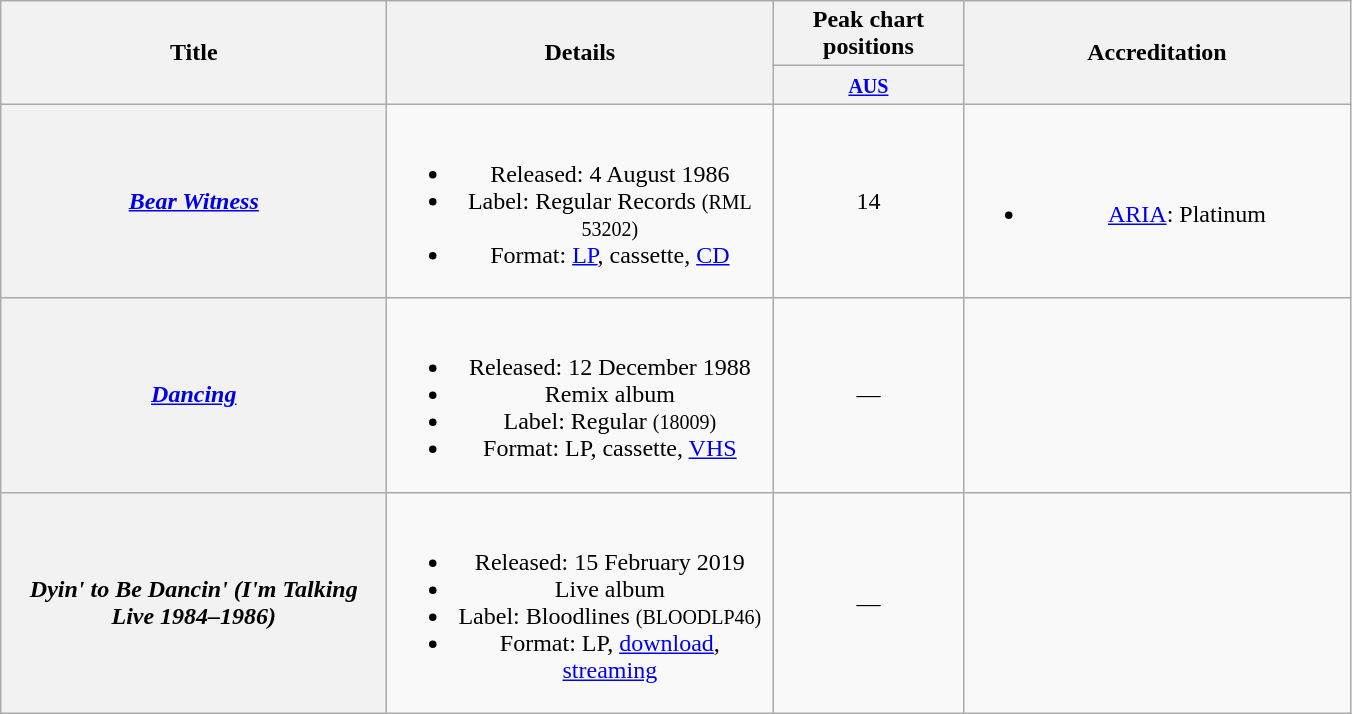<table class="wikitable plainrowheaders" style="text-align:center;" border="1">
<tr>
<th rowspan="2" width="250px">Title</th>
<th rowspan="2" width="250px">Details</th>
<th colspan="1" width="120px">Peak chart positions</th>
<th rowspan="2" width="250px">Accreditation</th>
</tr>
<tr>
<th width="30px"><small><a href='#'>AUS</a><br></small></th>
</tr>
<tr>
<th scope="row"><em><a href='#'>Bear Witness</a></em></th>
<td><br><ul><li>Released: 4 August 1986</li><li>Label: Regular Records <small>(RML 53202)</small></li><li>Format: <a href='#'>LP</a>, cassette, <a href='#'>CD</a></li></ul></td>
<td style="text-align:center;">14</td>
<td><br><ul><li><a href='#'>ARIA</a>: Platinum</li></ul></td>
</tr>
<tr>
<th scope="row"><em><a href='#'>Dancing</a></em></th>
<td><br><ul><li>Released: 12 December 1988</li><li>Remix album</li><li>Label: Regular <small>(18009)</small></li><li>Format: LP, cassette, <a href='#'>VHS</a></li></ul></td>
<td style="text-align:center;">—</td>
<td></td>
</tr>
<tr>
<th scope="row"><em>Dyin' to Be Dancin' (I'm Talking Live 1984–1986)</em></th>
<td><br><ul><li>Released: 15 February 2019</li><li>Live album</li><li>Label: Bloodlines <small>(BLOODLP46)</small></li><li>Format: LP, <a href='#'>download</a>, <a href='#'>streaming</a></li></ul></td>
<td style="text-align:center;">—</td>
<td></td>
</tr>
</table>
